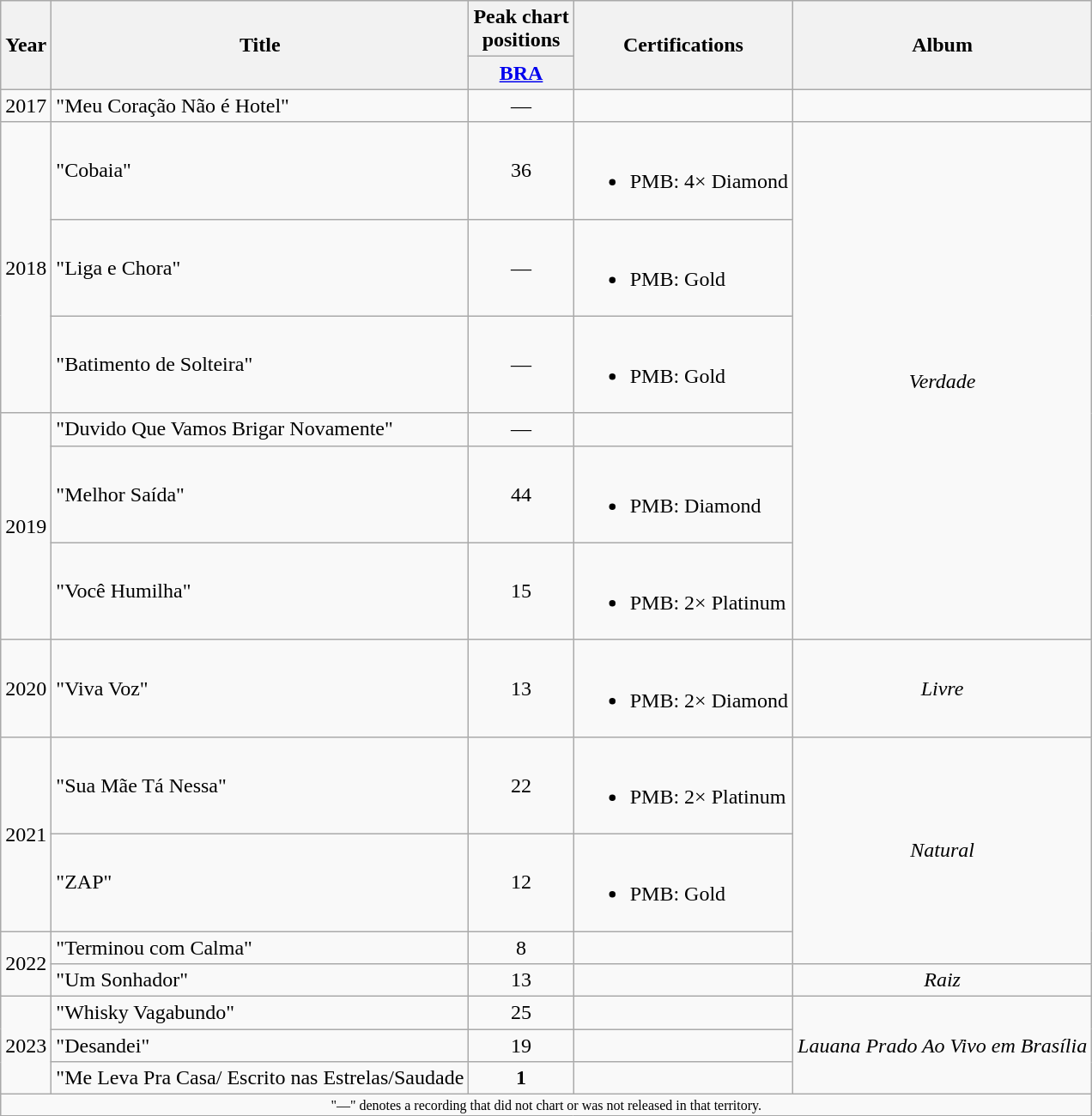<table class="wikitable">
<tr>
<th rowspan="2">Year</th>
<th rowspan="2">Title</th>
<th>Peak chart<br>positions</th>
<th rowspan="2">Certifications</th>
<th rowspan="2">Album</th>
</tr>
<tr>
<th><a href='#'><strong>BRA</strong></a></th>
</tr>
<tr>
<td>2017</td>
<td>"Meu Coração Não é Hotel"</td>
<td align="center">—</td>
<td></td>
<td></td>
</tr>
<tr>
<td rowspan="3">2018</td>
<td>"Cobaia"<br></td>
<td align="center">36</td>
<td><br><ul><li>PMB: 4× Diamond</li></ul></td>
<td rowspan="6" align="center"><em>Verdade</em></td>
</tr>
<tr>
<td>"Liga e Chora"<br></td>
<td align="center">—</td>
<td><br><ul><li>PMB: Gold</li></ul></td>
</tr>
<tr>
<td>"Batimento de Solteira"<br></td>
<td align="center">—</td>
<td><br><ul><li>PMB: Gold</li></ul></td>
</tr>
<tr>
<td rowspan="3">2019</td>
<td>"Duvido Que Vamos Brigar Novamente"<br></td>
<td align="center">—</td>
<td></td>
</tr>
<tr>
<td>"Melhor Saída"</td>
<td align="center">44</td>
<td><br><ul><li>PMB: Diamond</li></ul></td>
</tr>
<tr>
<td>"Você Humilha"</td>
<td align="center">15</td>
<td><br><ul><li>PMB: 2× Platinum</li></ul></td>
</tr>
<tr>
<td rowspan="1">2020</td>
<td>"Viva Voz"</td>
<td align="center">13</td>
<td><br><ul><li>PMB: 2× Diamond</li></ul></td>
<td rowspan="1" align="center"><em>Livre</em></td>
</tr>
<tr>
<td rowspan="2">2021</td>
<td>"Sua Mãe Tá Nessa"</td>
<td align="center">22</td>
<td><br><ul><li>PMB: 2× Platinum</li></ul></td>
<td rowspan="3" align="center"><em>Natural</em></td>
</tr>
<tr>
<td>"ZAP"</td>
<td align="center">12</td>
<td><br><ul><li>PMB: Gold</li></ul></td>
</tr>
<tr>
<td rowspan="2">2022</td>
<td>"Terminou com Calma" </td>
<td align="center">8</td>
<td></td>
</tr>
<tr>
<td>"Um Sonhador"</td>
<td align="center">13</td>
<td></td>
<td rowspan="1" align="center"><em>Raiz</em></td>
</tr>
<tr>
<td rowspan="3">2023</td>
<td>"Whisky Vagabundo"</td>
<td align="center">25</td>
<td></td>
<td rowspan="3"><em>Lauana Prado Ao Vivo em Brasília</em></td>
</tr>
<tr>
<td>"Desandei"</td>
<td align="center">19</td>
<td></td>
</tr>
<tr>
<td>"Me Leva Pra Casa/ Escrito nas Estrelas/Saudade</td>
<td align="center"><strong>1</strong></td>
<td></td>
</tr>
<tr>
<td colspan="6" style="text-align:center; font-size:8pt;">"—" denotes a recording that did not chart or was not released in that territory.</td>
</tr>
</table>
